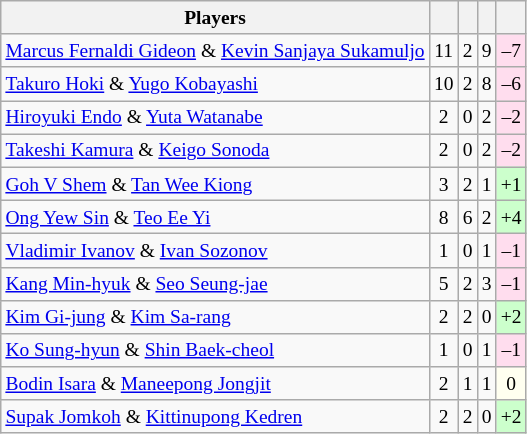<table class=wikitable style="text-align:center; font-size:small">
<tr>
<th>Players</th>
<th></th>
<th></th>
<th></th>
<th></th>
</tr>
<tr>
<td align="left"> <a href='#'>Marcus Fernaldi Gideon</a> & <a href='#'>Kevin Sanjaya Sukamuljo</a></td>
<td>11</td>
<td>2</td>
<td>9</td>
<td bgcolor="#ffddee">–7</td>
</tr>
<tr>
<td align="left"> <a href='#'>Takuro Hoki</a> & <a href='#'>Yugo Kobayashi</a></td>
<td>10</td>
<td>2</td>
<td>8</td>
<td bgcolor="#ffddee">–6</td>
</tr>
<tr>
<td align="left"> <a href='#'>Hiroyuki Endo</a> & <a href='#'>Yuta Watanabe</a></td>
<td>2</td>
<td>0</td>
<td>2</td>
<td bgcolor="#ffddee">–2</td>
</tr>
<tr>
<td align="left"> <a href='#'>Takeshi Kamura</a> & <a href='#'>Keigo Sonoda</a></td>
<td>2</td>
<td>0</td>
<td>2</td>
<td bgcolor="#ffddee">–2</td>
</tr>
<tr>
<td align="left"> <a href='#'>Goh V Shem</a> & <a href='#'>Tan Wee Kiong</a></td>
<td>3</td>
<td>2</td>
<td>1</td>
<td bgcolor="#ccffcc">+1</td>
</tr>
<tr>
<td align="left"> <a href='#'>Ong Yew Sin</a> & <a href='#'>Teo Ee Yi</a></td>
<td>8</td>
<td>6</td>
<td>2</td>
<td bgcolor="#ccffcc">+4</td>
</tr>
<tr>
<td align="left"> <a href='#'>Vladimir Ivanov</a> & <a href='#'>Ivan Sozonov</a></td>
<td>1</td>
<td>0</td>
<td>1</td>
<td bgcolor="#ffddee">–1</td>
</tr>
<tr>
<td align="left"> <a href='#'>Kang Min-hyuk</a> & <a href='#'>Seo Seung-jae</a></td>
<td>5</td>
<td>2</td>
<td>3</td>
<td bgcolor="#ffddee">–1</td>
</tr>
<tr>
<td align="left"> <a href='#'>Kim Gi-jung</a> & <a href='#'>Kim Sa-rang</a></td>
<td>2</td>
<td>2</td>
<td>0</td>
<td bgcolor="#ccffcc">+2</td>
</tr>
<tr>
<td align="left"> <a href='#'>Ko Sung-hyun</a> & <a href='#'>Shin Baek-cheol</a></td>
<td>1</td>
<td>0</td>
<td>1</td>
<td bgcolor="#ffddee">–1</td>
</tr>
<tr>
<td align="left"> <a href='#'>Bodin Isara</a> & <a href='#'>Maneepong Jongjit</a></td>
<td>2</td>
<td>1</td>
<td>1</td>
<td bgcolor="#fffff0">0</td>
</tr>
<tr>
<td align="left"> <a href='#'>Supak Jomkoh</a> & <a href='#'>Kittinupong Kedren</a></td>
<td>2</td>
<td>2</td>
<td>0</td>
<td bgcolor="#ccffcc">+2</td>
</tr>
</table>
